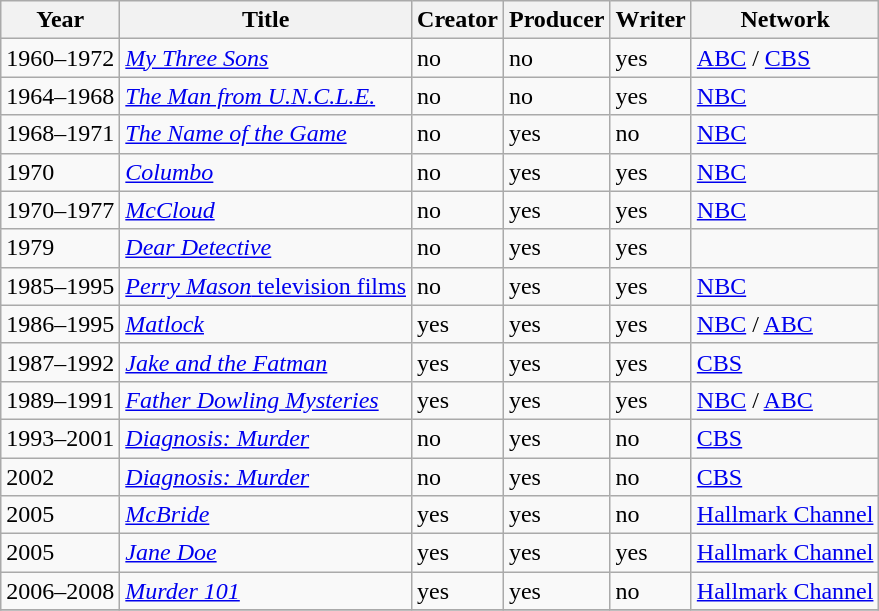<table class="wikitable sortable">
<tr>
<th>Year</th>
<th>Title</th>
<th>Creator</th>
<th>Producer</th>
<th>Writer</th>
<th>Network</th>
</tr>
<tr>
<td>1960–1972</td>
<td><em><a href='#'>My Three Sons</a></em></td>
<td>no</td>
<td>no</td>
<td>yes</td>
<td><a href='#'>ABC</a> / <a href='#'>CBS</a></td>
</tr>
<tr>
<td>1964–1968</td>
<td><em><a href='#'>The Man from U.N.C.L.E.</a></em></td>
<td>no</td>
<td>no</td>
<td>yes</td>
<td><a href='#'>NBC</a></td>
</tr>
<tr>
<td>1968–1971</td>
<td><em><a href='#'>The Name of the Game</a></em></td>
<td>no</td>
<td>yes</td>
<td>no</td>
<td><a href='#'>NBC</a></td>
</tr>
<tr>
<td>1970</td>
<td><em><a href='#'>Columbo</a></em></td>
<td>no</td>
<td>yes</td>
<td>yes</td>
<td><a href='#'>NBC</a></td>
</tr>
<tr>
<td>1970–1977</td>
<td><em><a href='#'>McCloud</a></em></td>
<td>no</td>
<td>yes</td>
<td>yes</td>
<td><a href='#'>NBC</a></td>
</tr>
<tr>
<td>1979</td>
<td><em><a href='#'>Dear Detective</a></em></td>
<td>no</td>
<td>yes</td>
<td>yes</td>
<td></td>
</tr>
<tr>
<td>1985–1995</td>
<td><a href='#'><em>Perry Mason</em> television films</a></td>
<td>no</td>
<td>yes</td>
<td>yes</td>
<td><a href='#'>NBC</a></td>
</tr>
<tr>
<td>1986–1995</td>
<td><em><a href='#'>Matlock</a></em></td>
<td>yes</td>
<td>yes</td>
<td>yes</td>
<td><a href='#'>NBC</a> / <a href='#'>ABC</a></td>
</tr>
<tr>
<td>1987–1992</td>
<td><em><a href='#'>Jake and the Fatman</a></em></td>
<td>yes</td>
<td>yes</td>
<td>yes</td>
<td><a href='#'>CBS</a></td>
</tr>
<tr>
<td>1989–1991</td>
<td><em><a href='#'>Father Dowling Mysteries</a></em></td>
<td>yes</td>
<td>yes</td>
<td>yes</td>
<td><a href='#'>NBC</a> / <a href='#'>ABC</a></td>
</tr>
<tr>
<td>1993–2001</td>
<td><em><a href='#'>Diagnosis: Murder</a></em></td>
<td>no</td>
<td>yes</td>
<td>no</td>
<td><a href='#'>CBS</a></td>
</tr>
<tr>
<td>2002</td>
<td><em><a href='#'>Diagnosis: Murder</a></em></td>
<td>no</td>
<td>yes</td>
<td>no</td>
<td><a href='#'>CBS</a></td>
</tr>
<tr>
<td>2005</td>
<td><em><a href='#'>McBride</a></em></td>
<td>yes</td>
<td>yes</td>
<td>no</td>
<td><a href='#'>Hallmark Channel</a></td>
</tr>
<tr>
<td>2005</td>
<td><em><a href='#'>Jane Doe</a></em></td>
<td>yes</td>
<td>yes</td>
<td>yes</td>
<td><a href='#'>Hallmark Channel</a></td>
</tr>
<tr>
<td>2006–2008</td>
<td><em><a href='#'>Murder 101</a></em></td>
<td>yes</td>
<td>yes</td>
<td>no</td>
<td><a href='#'>Hallmark Channel</a></td>
</tr>
<tr>
</tr>
</table>
